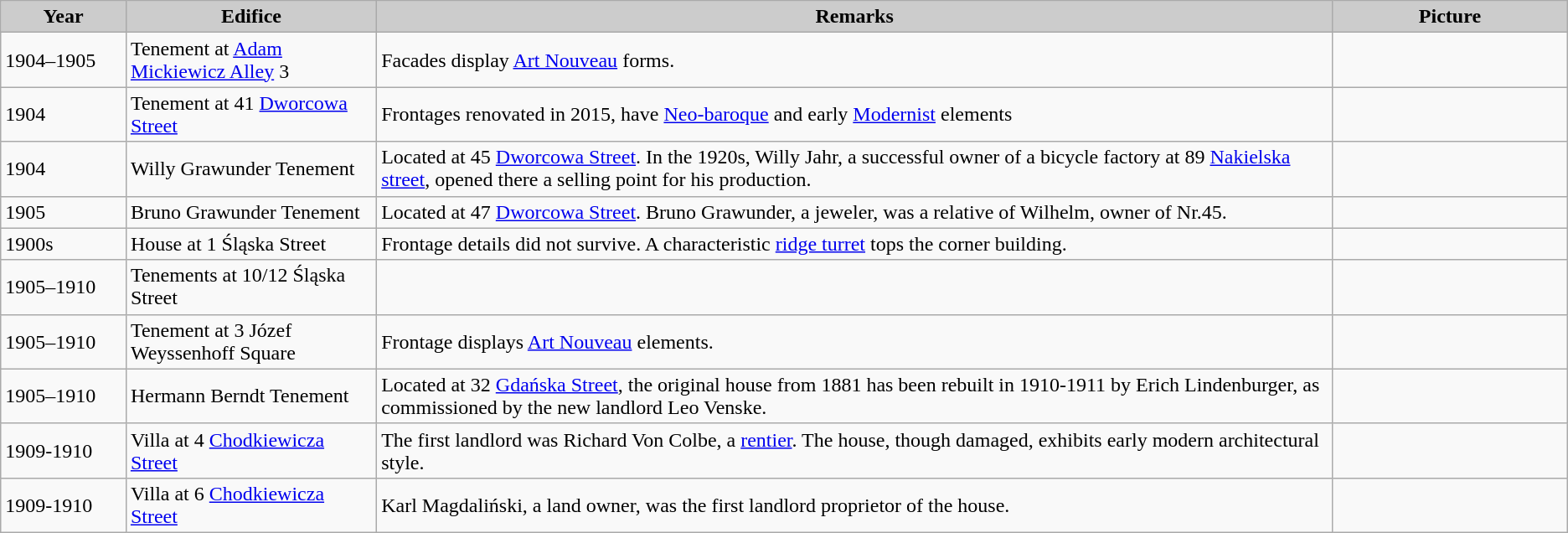<table class="wikitable" width="">
<tr align="center" bgcolor="#CCCCCC">
<td width=8%><strong>Year</strong></td>
<td width=16%><strong>Edifice</strong></td>
<td width=61%><strong>Remarks</strong></td>
<td width=15%><strong>Picture</strong></td>
</tr>
<tr ----bgcolor="#EFEFEF">
<td>1904–1905</td>
<td>Tenement at <a href='#'>Adam Mickiewicz Alley</a> 3</td>
<td>Facades display <a href='#'>Art Nouveau</a> forms.</td>
<td></td>
</tr>
<tr ---->
<td>1904</td>
<td>Tenement at 41 <a href='#'>Dworcowa Street</a></td>
<td>Frontages renovated in 2015, have <a href='#'>Neo-baroque</a> and early <a href='#'>Modernist</a> elements</td>
<td></td>
</tr>
<tr ----bgcolor="#EFEFEF">
<td>1904</td>
<td>Willy Grawunder Tenement</td>
<td>Located at 45 <a href='#'>Dworcowa Street</a>. In the 1920s, Willy Jahr, a successful owner of a bicycle factory at 89 <a href='#'>Nakielska street</a>, opened there a selling point for his production.</td>
<td></td>
</tr>
<tr ---->
<td>1905</td>
<td>Bruno Grawunder Tenement</td>
<td>Located at 47 <a href='#'>Dworcowa Street</a>. Bruno Grawunder, a jeweler, was a relative of Wilhelm, owner of Nr.45.</td>
<td></td>
</tr>
<tr ----bgcolor="#EFEFEF">
<td>1900s</td>
<td>House at 1 Śląska Street</td>
<td>Frontage details did not survive. A characteristic <a href='#'>ridge turret</a> tops the corner building.</td>
<td></td>
</tr>
<tr ---->
<td>1905–1910</td>
<td>Tenements at 10/12 Śląska Street</td>
<td></td>
<td></td>
</tr>
<tr ----bgcolor="#EFEFEF">
<td>1905–1910</td>
<td>Tenement at 3 Józef Weyssenhoff Square</td>
<td>Frontage displays <a href='#'>Art Nouveau</a> elements.</td>
<td></td>
</tr>
<tr ---->
<td>1905–1910</td>
<td>Hermann Berndt Tenement</td>
<td>Located at 32 <a href='#'>Gdańska Street</a>, the original house from 1881 has been rebuilt in 1910-1911 by Erich Lindenburger, as commissioned by the new landlord Leo Venske.</td>
<td></td>
</tr>
<tr ----bgcolor="#EFEFEF"|>
<td>1909-1910</td>
<td>Villa at 4 <a href='#'>Chodkiewicza Street</a></td>
<td>The first landlord was Richard Von Colbe, a <a href='#'>rentier</a>. The house, though damaged, exhibits early modern architectural style.</td>
<td></td>
</tr>
<tr ---->
<td>1909-1910</td>
<td>Villa at 6 <a href='#'>Chodkiewicza Street</a></td>
<td>Karl Magdaliński, a land owner, was the first landlord proprietor of the house.</td>
<td></td>
</tr>
</table>
